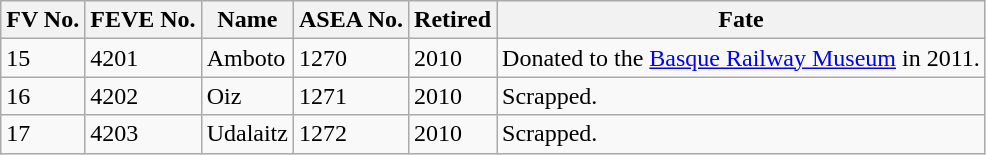<table class="wikitable">
<tr>
<th>FV No.</th>
<th>FEVE No.</th>
<th>Name</th>
<th>ASEA No.</th>
<th>Retired</th>
<th>Fate</th>
</tr>
<tr>
<td>15</td>
<td>4201</td>
<td>Amboto</td>
<td>1270</td>
<td>2010</td>
<td>Donated to the <a href='#'>Basque Railway Museum</a> in 2011.</td>
</tr>
<tr>
<td>16</td>
<td>4202</td>
<td>Oiz</td>
<td>1271</td>
<td>2010</td>
<td>Scrapped.</td>
</tr>
<tr>
<td>17</td>
<td>4203</td>
<td>Udalaitz</td>
<td>1272</td>
<td>2010</td>
<td>Scrapped.</td>
</tr>
</table>
